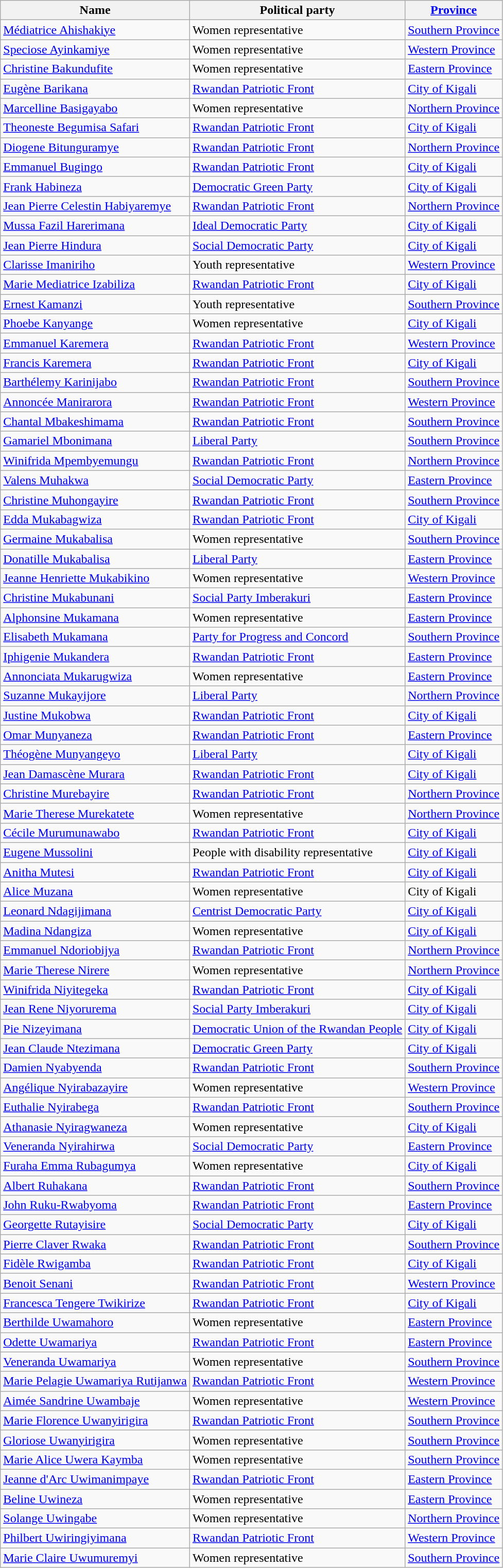<table class="wikitable sortable">
<tr>
<th>Name</th>
<th>Political party</th>
<th><a href='#'>Province</a></th>
</tr>
<tr>
<td><a href='#'>Médiatrice Ahishakiye</a></td>
<td>Women representative</td>
<td><a href='#'>Southern Province</a></td>
</tr>
<tr>
<td><a href='#'>Speciose Ayinkamiye</a></td>
<td>Women representative</td>
<td><a href='#'>Western Province</a></td>
</tr>
<tr>
<td><a href='#'>Christine Bakundufite</a></td>
<td>Women representative</td>
<td><a href='#'>Eastern Province</a></td>
</tr>
<tr>
<td><a href='#'>Eugène Barikana</a></td>
<td><a href='#'>Rwandan Patriotic Front</a></td>
<td><a href='#'>City of Kigali</a></td>
</tr>
<tr>
<td><a href='#'>Marcelline Basigayabo</a></td>
<td>Women representative</td>
<td><a href='#'>Northern Province</a></td>
</tr>
<tr>
<td><a href='#'>Theoneste Begumisa Safari</a></td>
<td><a href='#'>Rwandan Patriotic Front</a></td>
<td><a href='#'>City of Kigali</a></td>
</tr>
<tr>
<td><a href='#'>Diogene Bitunguramye</a></td>
<td><a href='#'>Rwandan Patriotic Front</a></td>
<td><a href='#'>Northern Province</a></td>
</tr>
<tr>
<td><a href='#'>Emmanuel Bugingo</a></td>
<td><a href='#'>Rwandan Patriotic Front</a></td>
<td><a href='#'>City of Kigali</a></td>
</tr>
<tr>
<td><a href='#'>Frank Habineza</a></td>
<td><a href='#'>Democratic Green Party</a></td>
<td><a href='#'>City of Kigali</a></td>
</tr>
<tr>
<td><a href='#'>Jean Pierre Celestin Habiyaremye</a></td>
<td><a href='#'>Rwandan Patriotic Front</a></td>
<td><a href='#'>Northern Province</a></td>
</tr>
<tr>
<td><a href='#'>Mussa Fazil Harerimana</a></td>
<td><a href='#'>Ideal Democratic Party</a></td>
<td><a href='#'>City of Kigali</a></td>
</tr>
<tr>
<td><a href='#'>Jean Pierre Hindura</a></td>
<td><a href='#'>Social Democratic Party</a></td>
<td><a href='#'>City of Kigali</a></td>
</tr>
<tr>
<td><a href='#'>Clarisse Imaniriho</a></td>
<td>Youth representative</td>
<td><a href='#'>Western Province</a></td>
</tr>
<tr>
<td><a href='#'>Marie Mediatrice Izabiliza</a></td>
<td><a href='#'>Rwandan Patriotic Front</a></td>
<td><a href='#'>City of Kigali</a></td>
</tr>
<tr>
<td><a href='#'>Ernest Kamanzi</a></td>
<td>Youth representative</td>
<td><a href='#'>Southern Province</a></td>
</tr>
<tr>
<td><a href='#'>Phoebe Kanyange</a></td>
<td>Women representative</td>
<td><a href='#'>City of Kigali</a></td>
</tr>
<tr>
<td><a href='#'>Emmanuel Karemera</a></td>
<td><a href='#'>Rwandan Patriotic Front</a></td>
<td><a href='#'>Western Province</a></td>
</tr>
<tr>
<td><a href='#'>Francis Karemera</a></td>
<td><a href='#'>Rwandan Patriotic Front</a></td>
<td><a href='#'>City of Kigali</a></td>
</tr>
<tr>
<td><a href='#'>Barthélemy Karinijabo</a></td>
<td><a href='#'>Rwandan Patriotic Front</a></td>
<td><a href='#'>Southern Province</a></td>
</tr>
<tr>
<td><a href='#'>Annoncée Manirarora</a></td>
<td><a href='#'>Rwandan Patriotic Front</a></td>
<td><a href='#'>Western Province</a></td>
</tr>
<tr>
<td><a href='#'>Chantal Mbakeshimama</a></td>
<td><a href='#'>Rwandan Patriotic Front</a></td>
<td><a href='#'>Southern Province</a></td>
</tr>
<tr>
<td><a href='#'>Gamariel Mbonimana</a></td>
<td><a href='#'>Liberal Party</a></td>
<td><a href='#'>Southern Province</a></td>
</tr>
<tr>
<td><a href='#'>Winifrida Mpembyemungu</a></td>
<td><a href='#'>Rwandan Patriotic Front</a></td>
<td><a href='#'>Northern Province</a></td>
</tr>
<tr>
<td><a href='#'>Valens Muhakwa</a></td>
<td><a href='#'>Social Democratic Party</a></td>
<td><a href='#'>Eastern Province</a></td>
</tr>
<tr>
<td><a href='#'>Christine Muhongayire</a></td>
<td><a href='#'>Rwandan Patriotic Front</a></td>
<td><a href='#'>Southern Province</a></td>
</tr>
<tr>
<td><a href='#'>Edda Mukabagwiza</a></td>
<td><a href='#'>Rwandan Patriotic Front</a></td>
<td><a href='#'>City of Kigali</a></td>
</tr>
<tr>
<td><a href='#'>Germaine Mukabalisa</a></td>
<td>Women representative</td>
<td><a href='#'>Southern Province</a></td>
</tr>
<tr>
<td><a href='#'>Donatille Mukabalisa</a></td>
<td><a href='#'>Liberal Party</a></td>
<td><a href='#'>Eastern Province</a></td>
</tr>
<tr>
<td><a href='#'>Jeanne Henriette Mukabikino</a></td>
<td>Women representative</td>
<td><a href='#'>Western Province</a></td>
</tr>
<tr>
<td><a href='#'>Christine Mukabunani</a></td>
<td><a href='#'>Social Party Imberakuri</a></td>
<td><a href='#'>Eastern Province</a></td>
</tr>
<tr>
<td><a href='#'>Alphonsine Mukamana</a></td>
<td>Women representative</td>
<td><a href='#'>Eastern Province</a></td>
</tr>
<tr>
<td><a href='#'>Elisabeth Mukamana</a></td>
<td><a href='#'>Party for Progress and Concord</a></td>
<td><a href='#'>Southern Province</a></td>
</tr>
<tr>
<td><a href='#'>Iphigenie Mukandera</a></td>
<td><a href='#'>Rwandan Patriotic Front</a></td>
<td><a href='#'>Eastern Province</a></td>
</tr>
<tr>
<td><a href='#'>Annonciata Mukarugwiza</a></td>
<td>Women representative</td>
<td><a href='#'>Eastern Province</a></td>
</tr>
<tr>
<td><a href='#'>Suzanne Mukayijore</a></td>
<td><a href='#'>Liberal Party</a></td>
<td><a href='#'>Northern Province</a></td>
</tr>
<tr>
<td><a href='#'>Justine Mukobwa</a></td>
<td><a href='#'>Rwandan Patriotic Front</a></td>
<td><a href='#'>City of Kigali</a></td>
</tr>
<tr>
<td><a href='#'>Omar Munyaneza</a></td>
<td><a href='#'>Rwandan Patriotic Front</a></td>
<td><a href='#'>Eastern Province</a></td>
</tr>
<tr>
<td><a href='#'>Théogène Munyangeyo</a></td>
<td><a href='#'>Liberal Party</a></td>
<td><a href='#'>City of Kigali</a></td>
</tr>
<tr>
<td><a href='#'>Jean Damascène Murara</a></td>
<td><a href='#'>Rwandan Patriotic Front</a></td>
<td><a href='#'>City of Kigali</a></td>
</tr>
<tr>
<td><a href='#'>Christine Murebayire</a></td>
<td><a href='#'>Rwandan Patriotic Front</a></td>
<td><a href='#'>Northern Province</a></td>
</tr>
<tr>
<td><a href='#'>Marie Therese Murekatete</a></td>
<td>Women representative</td>
<td><a href='#'>Northern Province</a></td>
</tr>
<tr>
<td><a href='#'>Cécile Murumunawabo</a></td>
<td><a href='#'>Rwandan Patriotic Front</a></td>
<td><a href='#'>City of Kigali</a></td>
</tr>
<tr>
<td><a href='#'>Eugene Mussolini</a></td>
<td>People with disability representative</td>
<td><a href='#'>City of Kigali</a></td>
</tr>
<tr>
<td><a href='#'>Anitha Mutesi</a></td>
<td><a href='#'>Rwandan Patriotic Front</a></td>
<td><a href='#'>City of Kigali</a></td>
</tr>
<tr>
<td><a href='#'>Alice Muzana</a></td>
<td>Women representative</td>
<td>City of Kigali</td>
</tr>
<tr>
<td><a href='#'>Leonard Ndagijimana</a></td>
<td><a href='#'>Centrist Democratic Party</a></td>
<td><a href='#'>City of Kigali</a></td>
</tr>
<tr>
<td><a href='#'>Madina Ndangiza</a></td>
<td>Women representative</td>
<td><a href='#'>City of Kigali</a></td>
</tr>
<tr>
<td><a href='#'>Emmanuel Ndoriobijya</a></td>
<td><a href='#'>Rwandan Patriotic Front</a></td>
<td><a href='#'>Northern Province</a></td>
</tr>
<tr>
<td><a href='#'>Marie Therese Nirere</a></td>
<td>Women representative</td>
<td><a href='#'>Northern Province</a></td>
</tr>
<tr>
<td><a href='#'>Winifrida Niyitegeka</a></td>
<td><a href='#'>Rwandan Patriotic Front</a></td>
<td><a href='#'>City of Kigali</a></td>
</tr>
<tr>
<td><a href='#'>Jean Rene Niyorurema</a></td>
<td><a href='#'>Social Party Imberakuri</a></td>
<td><a href='#'>City of Kigali</a></td>
</tr>
<tr>
<td><a href='#'>Pie Nizeyimana</a></td>
<td><a href='#'>Democratic Union of the Rwandan People</a></td>
<td><a href='#'>City of Kigali</a></td>
</tr>
<tr>
<td><a href='#'>Jean Claude Ntezimana</a></td>
<td><a href='#'>Democratic Green Party</a></td>
<td><a href='#'>City of Kigali</a></td>
</tr>
<tr>
<td><a href='#'>Damien Nyabyenda</a></td>
<td><a href='#'>Rwandan Patriotic Front</a></td>
<td><a href='#'>Southern Province</a></td>
</tr>
<tr>
<td><a href='#'>Angélique Nyirabazayire</a></td>
<td>Women representative</td>
<td><a href='#'>Western Province</a></td>
</tr>
<tr>
<td><a href='#'>Euthalie Nyirabega</a></td>
<td><a href='#'>Rwandan Patriotic Front</a></td>
<td><a href='#'>Southern Province</a></td>
</tr>
<tr>
<td><a href='#'>Athanasie Nyiragwaneza</a></td>
<td>Women representative</td>
<td><a href='#'>City of Kigali</a></td>
</tr>
<tr>
<td><a href='#'>Veneranda Nyirahirwa</a></td>
<td><a href='#'>Social Democratic Party</a></td>
<td><a href='#'>Eastern Province</a></td>
</tr>
<tr>
<td><a href='#'>Furaha Emma Rubagumya</a></td>
<td>Women representative</td>
<td><a href='#'>City of Kigali</a></td>
</tr>
<tr>
<td><a href='#'>Albert Ruhakana</a></td>
<td><a href='#'>Rwandan Patriotic Front</a></td>
<td><a href='#'>Southern Province</a></td>
</tr>
<tr>
<td><a href='#'>John Ruku-Rwabyoma</a></td>
<td><a href='#'>Rwandan Patriotic Front</a></td>
<td><a href='#'>Eastern Province</a></td>
</tr>
<tr>
<td><a href='#'>Georgette Rutayisire</a></td>
<td><a href='#'>Social Democratic Party</a></td>
<td><a href='#'>City of Kigali</a></td>
</tr>
<tr>
<td><a href='#'>Pierre Claver Rwaka</a></td>
<td><a href='#'>Rwandan Patriotic Front</a></td>
<td><a href='#'>Southern Province</a></td>
</tr>
<tr>
<td><a href='#'>Fidèle Rwigamba</a></td>
<td><a href='#'>Rwandan Patriotic Front</a></td>
<td><a href='#'>City of Kigali</a></td>
</tr>
<tr>
<td><a href='#'>Benoit Senani</a></td>
<td><a href='#'>Rwandan Patriotic Front</a></td>
<td><a href='#'>Western Province</a></td>
</tr>
<tr>
<td><a href='#'>Francesca Tengere Twikirize</a></td>
<td><a href='#'>Rwandan Patriotic Front</a></td>
<td><a href='#'>City of Kigali</a></td>
</tr>
<tr>
<td><a href='#'>Berthilde Uwamahoro</a></td>
<td>Women representative</td>
<td><a href='#'>Eastern Province</a></td>
</tr>
<tr>
<td><a href='#'>Odette Uwamariya</a></td>
<td><a href='#'>Rwandan Patriotic Front</a></td>
<td><a href='#'>Eastern Province</a></td>
</tr>
<tr>
<td><a href='#'>Veneranda Uwamariya</a></td>
<td>Women representative</td>
<td><a href='#'>Southern Province</a></td>
</tr>
<tr>
<td><a href='#'>Marie Pelagie Uwamariya Rutijanwa</a></td>
<td><a href='#'>Rwandan Patriotic Front</a></td>
<td><a href='#'>Western Province</a></td>
</tr>
<tr>
<td><a href='#'>Aimée Sandrine Uwambaje</a></td>
<td>Women representative</td>
<td><a href='#'>Western Province</a></td>
</tr>
<tr>
<td><a href='#'>Marie Florence Uwanyirigira</a></td>
<td><a href='#'>Rwandan Patriotic Front</a></td>
<td><a href='#'>Southern Province</a></td>
</tr>
<tr>
<td><a href='#'>Gloriose Uwanyirigira</a></td>
<td>Women representative</td>
<td><a href='#'>Southern Province</a></td>
</tr>
<tr>
<td><a href='#'>Marie Alice Uwera Kaymba</a></td>
<td>Women representative</td>
<td><a href='#'>Southern Province</a></td>
</tr>
<tr>
<td><a href='#'>Jeanne d'Arc Uwimanimpaye</a></td>
<td><a href='#'>Rwandan Patriotic Front</a></td>
<td><a href='#'>Eastern Province</a></td>
</tr>
<tr>
<td><a href='#'>Beline Uwineza</a></td>
<td>Women representative</td>
<td><a href='#'>Eastern Province</a></td>
</tr>
<tr>
<td><a href='#'>Solange Uwingabe</a></td>
<td>Women representative</td>
<td><a href='#'>Northern Province</a></td>
</tr>
<tr>
<td><a href='#'>Philbert Uwiringiyimana</a></td>
<td><a href='#'>Rwandan Patriotic Front</a></td>
<td><a href='#'>Western Province</a></td>
</tr>
<tr>
<td><a href='#'>Marie Claire Uwumuremyi</a></td>
<td>Women representative</td>
<td><a href='#'>Southern Province</a></td>
</tr>
</table>
